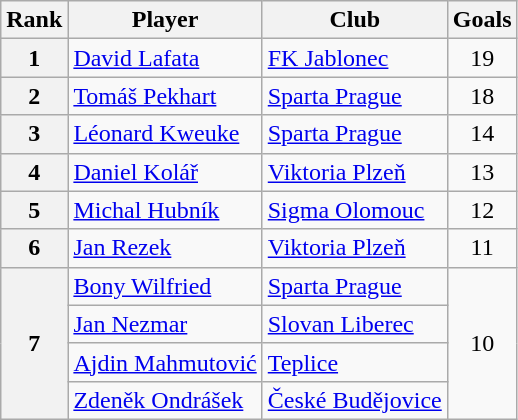<table class="wikitable" style="text-align:center">
<tr>
<th>Rank</th>
<th>Player</th>
<th>Club</th>
<th>Goals</th>
</tr>
<tr>
<th>1</th>
<td align="left"> <a href='#'>David Lafata</a></td>
<td align="left"><a href='#'>FK Jablonec</a></td>
<td>19</td>
</tr>
<tr>
<th>2</th>
<td align="left"> <a href='#'>Tomáš Pekhart</a></td>
<td align="left"><a href='#'>Sparta Prague</a></td>
<td>18</td>
</tr>
<tr>
<th>3</th>
<td align="left"> <a href='#'>Léonard Kweuke</a></td>
<td align="left"><a href='#'>Sparta Prague</a></td>
<td>14</td>
</tr>
<tr>
<th>4</th>
<td align="left"> <a href='#'>Daniel Kolář</a></td>
<td align="left"><a href='#'>Viktoria Plzeň</a></td>
<td>13</td>
</tr>
<tr>
<th>5</th>
<td align="left"> <a href='#'>Michal Hubník</a></td>
<td align="left"><a href='#'>Sigma Olomouc</a></td>
<td>12</td>
</tr>
<tr>
<th>6</th>
<td align="left"> <a href='#'>Jan Rezek</a></td>
<td align="left"><a href='#'>Viktoria Plzeň</a></td>
<td>11</td>
</tr>
<tr>
<th rowspan="4">7</th>
<td align="left"> <a href='#'>Bony Wilfried</a></td>
<td align="left"><a href='#'>Sparta Prague</a></td>
<td rowspan="4">10</td>
</tr>
<tr>
<td align="left"> <a href='#'>Jan Nezmar</a></td>
<td align="left"><a href='#'>Slovan Liberec</a></td>
</tr>
<tr>
<td align="left"> <a href='#'>Ajdin Mahmutović</a></td>
<td align="left"><a href='#'>Teplice</a></td>
</tr>
<tr>
<td align="left"> <a href='#'>Zdeněk Ondrášek</a></td>
<td align="left"><a href='#'>České Budějovice</a></td>
</tr>
</table>
